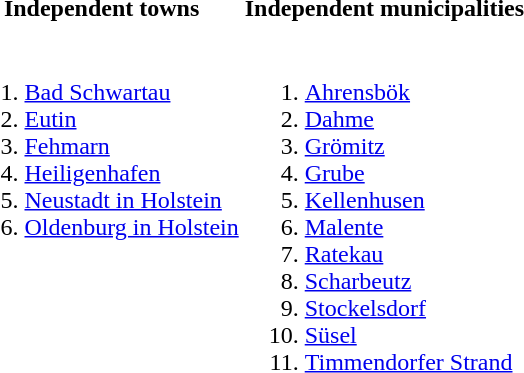<table>
<tr ---->
<th>Independent towns</th>
<th>Independent municipalities</th>
</tr>
<tr>
<td valign=top><br><ol><li><a href='#'>Bad Schwartau</a></li><li><a href='#'>Eutin</a></li><li><a href='#'>Fehmarn</a></li><li><a href='#'>Heiligenhafen</a></li><li><a href='#'>Neustadt in Holstein</a></li><li><a href='#'>Oldenburg in Holstein</a></li></ol></td>
<td valign=top><br><ol><li><a href='#'>Ahrensbök</a></li><li><a href='#'>Dahme</a></li><li><a href='#'>Grömitz</a></li><li><a href='#'>Grube</a></li><li><a href='#'>Kellenhusen</a></li><li><a href='#'>Malente</a></li><li><a href='#'>Ratekau</a></li><li><a href='#'>Scharbeutz</a></li><li><a href='#'>Stockelsdorf</a></li><li><a href='#'>Süsel</a></li><li><a href='#'>Timmendorfer Strand</a></li></ol></td>
</tr>
</table>
